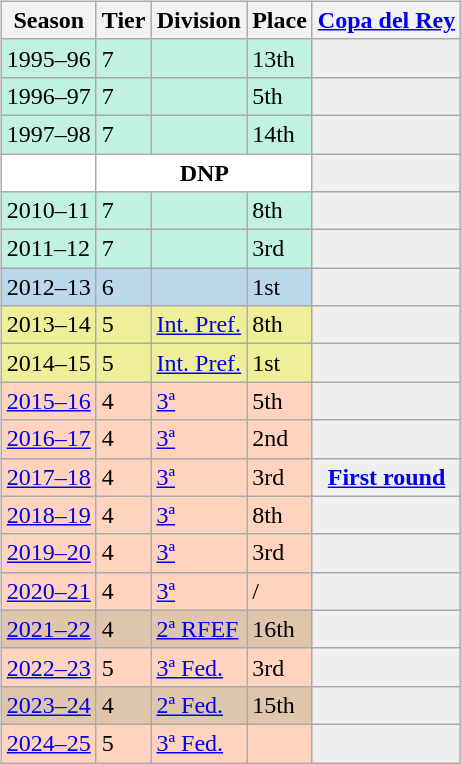<table>
<tr>
<td valign="top" width=49%><br><table class="wikitable">
<tr style="background:#f0f6fa;">
<th>Season</th>
<th>Tier</th>
<th>Division</th>
<th>Place</th>
<th><a href='#'>Copa del Rey</a></th>
</tr>
<tr>
<td style="background:#C0F2DF;">1995–96</td>
<td style="background:#C0F2DF;">7</td>
<td style="background:#C0F2DF;"></td>
<td style="background:#C0F2DF;">13th</td>
<th style="background:#efefef;"></th>
</tr>
<tr>
<td style="background:#C0F2DF;">1996–97</td>
<td style="background:#C0F2DF;">7</td>
<td style="background:#C0F2DF;"></td>
<td style="background:#C0F2DF;">5th</td>
<th style="background:#efefef;"></th>
</tr>
<tr>
<td style="background:#C0F2DF;">1997–98</td>
<td style="background:#C0F2DF;">7</td>
<td style="background:#C0F2DF;"></td>
<td style="background:#C0F2DF;">14th</td>
<th style="background:#efefef;"></th>
</tr>
<tr>
<td style="background:#FFFFFF;"></td>
<th style="background:#FFFFFF;" colspan="3">DNP</th>
<td style="background:#efefef;"></td>
</tr>
<tr>
<td style="background:#C0F2DF;">2010–11</td>
<td style="background:#C0F2DF;">7</td>
<td style="background:#C0F2DF;"></td>
<td style="background:#C0F2DF;">8th</td>
<th style="background:#efefef;"></th>
</tr>
<tr>
<td style="background:#C0F2DF;">2011–12</td>
<td style="background:#C0F2DF;">7</td>
<td style="background:#C0F2DF;"></td>
<td style="background:#C0F2DF;">3rd</td>
<th style="background:#efefef;"></th>
</tr>
<tr>
<td style="background:#BBD7EC;">2012–13</td>
<td style="background:#BBD7EC;">6</td>
<td style="background:#BBD7EC;"></td>
<td style="background:#BBD7EC;">1st</td>
<th style="background:#efefef;"></th>
</tr>
<tr>
<td style="background:#EFEF99;">2013–14</td>
<td style="background:#EFEF99;">5</td>
<td style="background:#EFEF99;"><a href='#'>Int. Pref.</a></td>
<td style="background:#EFEF99;">8th</td>
<th style="background:#efefef;"></th>
</tr>
<tr>
<td style="background:#EFEF99;">2014–15</td>
<td style="background:#EFEF99;">5</td>
<td style="background:#EFEF99;"><a href='#'>Int. Pref.</a></td>
<td style="background:#EFEF99;">1st</td>
<th style="background:#efefef;"></th>
</tr>
<tr>
<td style="background:#FFD3BD;"><a href='#'>2015–16</a></td>
<td style="background:#FFD3BD;">4</td>
<td style="background:#FFD3BD;"><a href='#'>3ª</a></td>
<td style="background:#FFD3BD;">5th</td>
<th style="background:#efefef;"></th>
</tr>
<tr>
<td style="background:#FFD3BD;"><a href='#'>2016–17</a></td>
<td style="background:#FFD3BD;">4</td>
<td style="background:#FFD3BD;"><a href='#'>3ª</a></td>
<td style="background:#FFD3BD;">2nd</td>
<th style="background:#efefef;"></th>
</tr>
<tr>
<td style="background:#FFD3BD;"><a href='#'>2017–18</a></td>
<td style="background:#FFD3BD;">4</td>
<td style="background:#FFD3BD;"><a href='#'>3ª</a></td>
<td style="background:#FFD3BD;">3rd</td>
<th style="background:#efefef;"><a href='#'>First round</a></th>
</tr>
<tr>
<td style="background:#FFD3BD;"><a href='#'>2018–19</a></td>
<td style="background:#FFD3BD;">4</td>
<td style="background:#FFD3BD;"><a href='#'>3ª</a></td>
<td style="background:#FFD3BD;">8th</td>
<th style="background:#efefef;"></th>
</tr>
<tr>
<td style="background:#FFD3BD;"><a href='#'>2019–20</a></td>
<td style="background:#FFD3BD;">4</td>
<td style="background:#FFD3BD;"><a href='#'>3ª</a></td>
<td style="background:#FFD3BD;">3rd</td>
<th style="background:#efefef;"></th>
</tr>
<tr>
<td style="background:#FFD3BD;"><a href='#'>2020–21</a></td>
<td style="background:#FFD3BD;">4</td>
<td style="background:#FFD3BD;"><a href='#'>3ª</a></td>
<td style="background:#FFD3BD;"> / </td>
<th style="background:#efefef;"></th>
</tr>
<tr>
<td style="background:#DEC5AB;"><a href='#'>2021–22</a></td>
<td style="background:#DEC5AB;">4</td>
<td style="background:#DEC5AB;"><a href='#'>2ª RFEF</a></td>
<td style="background:#DEC5AB;">16th</td>
<th style="background:#efefef;"></th>
</tr>
<tr>
<td style="background:#FFD3BD;"><a href='#'>2022–23</a></td>
<td style="background:#FFD3BD;">5</td>
<td style="background:#FFD3BD;"><a href='#'>3ª Fed.</a></td>
<td style="background:#FFD3BD;">3rd</td>
<th style="background:#efefef;"></th>
</tr>
<tr>
<td style="background:#DEC5AB;"><a href='#'>2023–24</a></td>
<td style="background:#DEC5AB;">4</td>
<td style="background:#DEC5AB;"><a href='#'>2ª Fed.</a></td>
<td style="background:#DEC5AB;">15th</td>
<th style="background:#efefef;"></th>
</tr>
<tr>
<td style="background:#FFD3BD;"><a href='#'>2024–25</a></td>
<td style="background:#FFD3BD;">5</td>
<td style="background:#FFD3BD;"><a href='#'>3ª Fed.</a></td>
<td style="background:#FFD3BD;"></td>
<th style="background:#efefef;"></th>
</tr>
</table>
</td>
</tr>
</table>
